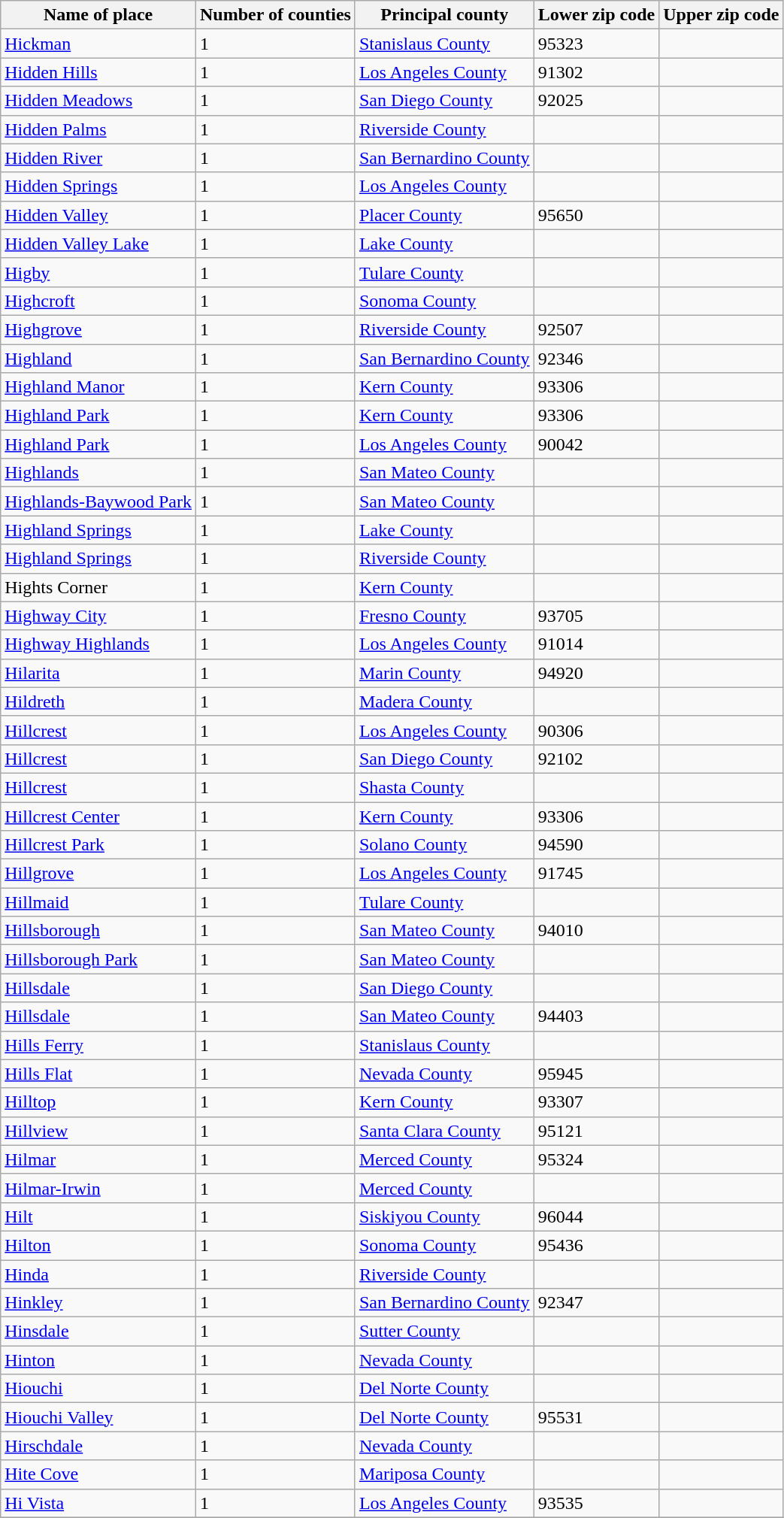<table class="wikitable">
<tr>
<th>Name of place</th>
<th>Number of counties</th>
<th>Principal county</th>
<th>Lower zip code</th>
<th>Upper zip code</th>
</tr>
<tr --->
<td><a href='#'>Hickman</a></td>
<td>1</td>
<td><a href='#'>Stanislaus County</a></td>
<td>95323</td>
<td> </td>
</tr>
<tr --->
<td><a href='#'>Hidden Hills</a></td>
<td>1</td>
<td><a href='#'>Los Angeles County</a></td>
<td>91302</td>
<td> </td>
</tr>
<tr --->
<td><a href='#'>Hidden Meadows</a></td>
<td>1</td>
<td><a href='#'>San Diego County</a></td>
<td>92025</td>
<td> </td>
</tr>
<tr --->
<td><a href='#'>Hidden Palms</a></td>
<td>1</td>
<td><a href='#'>Riverside County</a></td>
<td> </td>
<td> </td>
</tr>
<tr --->
<td><a href='#'>Hidden River</a></td>
<td>1</td>
<td><a href='#'>San Bernardino County</a></td>
<td> </td>
<td> </td>
</tr>
<tr --->
<td><a href='#'>Hidden Springs</a></td>
<td>1</td>
<td><a href='#'>Los Angeles County</a></td>
<td> </td>
<td> </td>
</tr>
<tr --->
<td><a href='#'>Hidden Valley</a></td>
<td>1</td>
<td><a href='#'>Placer County</a></td>
<td>95650</td>
<td> </td>
</tr>
<tr --->
<td><a href='#'>Hidden Valley Lake</a></td>
<td>1</td>
<td><a href='#'>Lake County</a></td>
<td> </td>
<td> </td>
</tr>
<tr --->
<td><a href='#'>Higby</a></td>
<td>1</td>
<td><a href='#'>Tulare County</a></td>
<td> </td>
<td> </td>
</tr>
<tr --->
<td><a href='#'>Highcroft</a></td>
<td>1</td>
<td><a href='#'>Sonoma County</a></td>
<td> </td>
<td> </td>
</tr>
<tr --->
<td><a href='#'>Highgrove</a></td>
<td>1</td>
<td><a href='#'>Riverside County</a></td>
<td>92507</td>
<td> </td>
</tr>
<tr --->
<td><a href='#'>Highland</a></td>
<td>1</td>
<td><a href='#'>San Bernardino County</a></td>
<td>92346</td>
<td> </td>
</tr>
<tr --->
<td><a href='#'>Highland Manor</a></td>
<td>1</td>
<td><a href='#'>Kern County</a></td>
<td>93306</td>
<td> </td>
</tr>
<tr --->
<td><a href='#'>Highland Park</a></td>
<td>1</td>
<td><a href='#'>Kern County</a></td>
<td>93306</td>
<td> </td>
</tr>
<tr --->
<td><a href='#'>Highland Park</a></td>
<td>1</td>
<td><a href='#'>Los Angeles County</a></td>
<td>90042</td>
<td> </td>
</tr>
<tr --->
<td><a href='#'>Highlands</a></td>
<td>1</td>
<td><a href='#'>San Mateo County</a></td>
<td> </td>
<td> </td>
</tr>
<tr --->
<td><a href='#'>Highlands-Baywood Park</a></td>
<td>1</td>
<td><a href='#'>San Mateo County</a></td>
<td> </td>
<td> </td>
</tr>
<tr --->
<td><a href='#'>Highland Springs</a></td>
<td>1</td>
<td><a href='#'>Lake County</a></td>
<td> </td>
<td> </td>
</tr>
<tr --->
<td><a href='#'>Highland Springs</a></td>
<td>1</td>
<td><a href='#'>Riverside County</a></td>
<td> </td>
<td> </td>
</tr>
<tr --->
<td>Hights Corner</td>
<td>1</td>
<td><a href='#'>Kern County</a></td>
<td> </td>
<td> </td>
</tr>
<tr --->
<td><a href='#'>Highway City</a></td>
<td>1</td>
<td><a href='#'>Fresno County</a></td>
<td>93705</td>
<td> </td>
</tr>
<tr --->
<td><a href='#'>Highway Highlands</a></td>
<td>1</td>
<td><a href='#'>Los Angeles County</a></td>
<td>91014</td>
<td> </td>
</tr>
<tr --->
<td><a href='#'>Hilarita</a></td>
<td>1</td>
<td><a href='#'>Marin County</a></td>
<td>94920</td>
<td> </td>
</tr>
<tr --->
<td><a href='#'>Hildreth</a></td>
<td>1</td>
<td><a href='#'>Madera County</a></td>
<td> </td>
<td> </td>
</tr>
<tr --->
<td><a href='#'>Hillcrest</a></td>
<td>1</td>
<td><a href='#'>Los Angeles County</a></td>
<td>90306</td>
<td> </td>
</tr>
<tr --->
<td><a href='#'>Hillcrest</a></td>
<td>1</td>
<td><a href='#'>San Diego County</a></td>
<td>92102</td>
<td> </td>
</tr>
<tr --->
<td><a href='#'>Hillcrest</a></td>
<td>1</td>
<td><a href='#'>Shasta County</a></td>
<td> </td>
<td> </td>
</tr>
<tr --->
<td><a href='#'>Hillcrest Center</a></td>
<td>1</td>
<td><a href='#'>Kern County</a></td>
<td>93306</td>
<td> </td>
</tr>
<tr --->
<td><a href='#'>Hillcrest Park</a></td>
<td>1</td>
<td><a href='#'>Solano County</a></td>
<td>94590</td>
<td> </td>
</tr>
<tr --->
<td><a href='#'>Hillgrove</a></td>
<td>1</td>
<td><a href='#'>Los Angeles County</a></td>
<td>91745</td>
<td> </td>
</tr>
<tr --->
<td><a href='#'>Hillmaid</a></td>
<td>1</td>
<td><a href='#'>Tulare County</a></td>
<td> </td>
<td> </td>
</tr>
<tr --->
<td><a href='#'>Hillsborough</a></td>
<td>1</td>
<td><a href='#'>San Mateo County</a></td>
<td>94010</td>
<td> </td>
</tr>
<tr --->
<td><a href='#'>Hillsborough Park</a></td>
<td>1</td>
<td><a href='#'>San Mateo County</a></td>
<td> </td>
<td> </td>
</tr>
<tr --->
<td><a href='#'>Hillsdale</a></td>
<td>1</td>
<td><a href='#'>San Diego County</a></td>
<td> </td>
<td> </td>
</tr>
<tr --->
<td><a href='#'>Hillsdale</a></td>
<td>1</td>
<td><a href='#'>San Mateo County</a></td>
<td>94403</td>
<td> </td>
</tr>
<tr --->
<td><a href='#'>Hills Ferry</a></td>
<td>1</td>
<td><a href='#'>Stanislaus County</a></td>
<td> </td>
<td> </td>
</tr>
<tr --->
<td><a href='#'>Hills Flat</a></td>
<td>1</td>
<td><a href='#'>Nevada County</a></td>
<td>95945</td>
<td> </td>
</tr>
<tr --->
<td><a href='#'>Hilltop</a></td>
<td>1</td>
<td><a href='#'>Kern County</a></td>
<td>93307</td>
<td> </td>
</tr>
<tr --->
<td><a href='#'>Hillview</a></td>
<td>1</td>
<td><a href='#'>Santa Clara County</a></td>
<td>95121</td>
<td> </td>
</tr>
<tr --->
<td><a href='#'>Hilmar</a></td>
<td>1</td>
<td><a href='#'>Merced County</a></td>
<td>95324</td>
<td> </td>
</tr>
<tr --->
<td><a href='#'>Hilmar-Irwin</a></td>
<td>1</td>
<td><a href='#'>Merced County</a></td>
<td> </td>
<td> </td>
</tr>
<tr --->
<td><a href='#'>Hilt</a></td>
<td>1</td>
<td><a href='#'>Siskiyou County</a></td>
<td>96044</td>
<td> </td>
</tr>
<tr --->
<td><a href='#'>Hilton</a></td>
<td>1</td>
<td><a href='#'>Sonoma County</a></td>
<td>95436</td>
<td> </td>
</tr>
<tr --->
<td><a href='#'>Hinda</a></td>
<td>1</td>
<td><a href='#'>Riverside County</a></td>
<td> </td>
<td> </td>
</tr>
<tr --->
<td><a href='#'>Hinkley</a></td>
<td>1</td>
<td><a href='#'>San Bernardino County</a></td>
<td>92347</td>
<td> </td>
</tr>
<tr --->
<td><a href='#'>Hinsdale</a></td>
<td>1</td>
<td><a href='#'>Sutter County</a></td>
<td> </td>
<td> </td>
</tr>
<tr --->
<td><a href='#'>Hinton</a></td>
<td>1</td>
<td><a href='#'>Nevada County</a></td>
<td> </td>
<td> </td>
</tr>
<tr --->
<td><a href='#'>Hiouchi</a></td>
<td>1</td>
<td><a href='#'>Del Norte County</a></td>
<td> </td>
<td> </td>
</tr>
<tr --->
<td><a href='#'>Hiouchi Valley</a></td>
<td>1</td>
<td><a href='#'>Del Norte County</a></td>
<td>95531</td>
<td> </td>
</tr>
<tr --->
<td><a href='#'>Hirschdale</a></td>
<td>1</td>
<td><a href='#'>Nevada County</a></td>
<td> </td>
<td> </td>
</tr>
<tr --->
<td><a href='#'>Hite Cove</a></td>
<td>1</td>
<td><a href='#'>Mariposa County</a></td>
<td> </td>
<td> </td>
</tr>
<tr --->
<td><a href='#'>Hi Vista</a></td>
<td>1</td>
<td><a href='#'>Los Angeles County</a></td>
<td>93535</td>
<td> </td>
</tr>
<tr --->
</tr>
</table>
